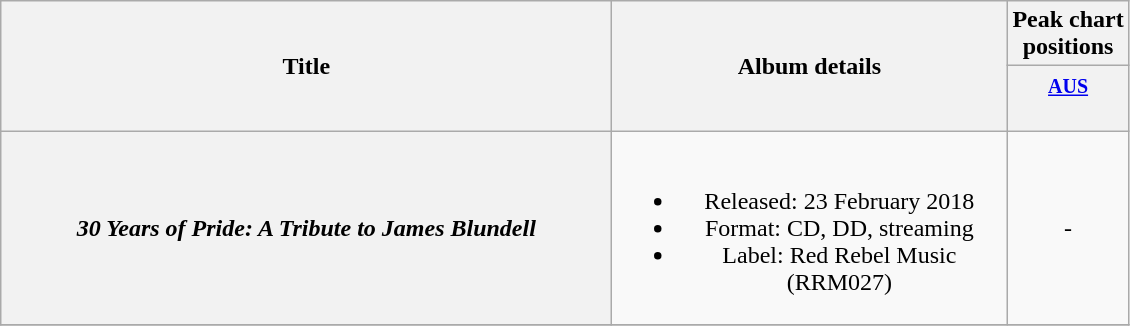<table class="wikitable plainrowheaders" style="text-align:center;" border="1">
<tr>
<th scope="col" rowspan="2" style="width:25em;">Title</th>
<th scope="col" rowspan="2" style="width:16em;">Album details</th>
<th scope="col" colspan="1">Peak chart<br>positions</th>
</tr>
<tr>
<th scope="col" style="text-align:center;"><small><a href='#'>AUS</a><br></small><br></th>
</tr>
<tr>
<th scope="row"><em>30 Years of Pride: A Tribute to James Blundell</em></th>
<td><br><ul><li>Released: 23 February 2018</li><li>Format: CD, DD, streaming</li><li>Label: Red Rebel Music (RRM027)</li></ul></td>
<td align="center">-</td>
</tr>
<tr>
</tr>
</table>
